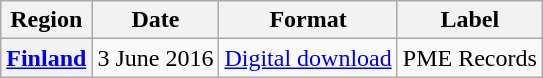<table class="wikitable sortable plainrowheaders" style="text-align:center">
<tr>
<th>Region</th>
<th>Date</th>
<th>Format</th>
<th>Label</th>
</tr>
<tr>
<th scope="row"><a href='#'>Finland</a></th>
<td>3 June 2016</td>
<td><a href='#'>Digital download</a></td>
<td>PME Records</td>
</tr>
</table>
